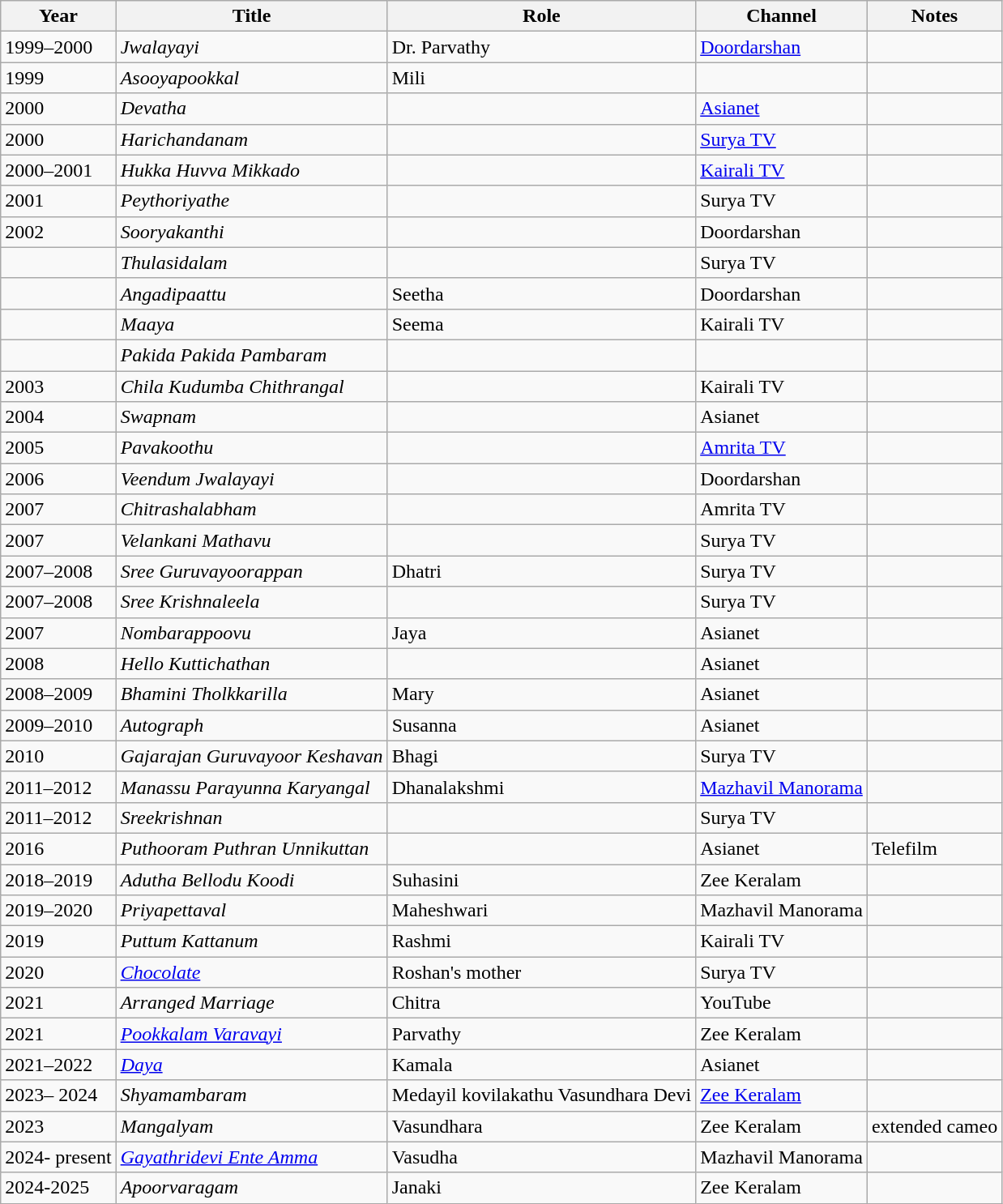<table class="wikitable sortable">
<tr>
<th scope="col">Year</th>
<th scope="col">Title</th>
<th scope="col">Role</th>
<th scope="col">Channel</th>
<th scope="col" class="unsortable">Notes</th>
</tr>
<tr>
<td>1999–2000</td>
<td><em>Jwalayayi</em></td>
<td>Dr. Parvathy</td>
<td><a href='#'>Doordarshan</a></td>
<td></td>
</tr>
<tr>
<td>1999</td>
<td><em>Asooyapookkal</em></td>
<td>Mili</td>
<td></td>
<td></td>
</tr>
<tr>
<td>2000</td>
<td><em>Devatha</em></td>
<td></td>
<td><a href='#'>Asianet</a></td>
<td></td>
</tr>
<tr>
<td>2000</td>
<td><em>Harichandanam</em></td>
<td></td>
<td><a href='#'>Surya TV</a></td>
<td></td>
</tr>
<tr>
<td>2000–2001</td>
<td><em>Hukka Huvva Mikkado</em></td>
<td></td>
<td><a href='#'>Kairali TV</a></td>
<td></td>
</tr>
<tr>
<td>2001</td>
<td><em>Peythoriyathe</em></td>
<td></td>
<td>Surya TV</td>
<td></td>
</tr>
<tr>
<td>2002</td>
<td><em>Sooryakanthi</em></td>
<td></td>
<td>Doordarshan</td>
<td></td>
</tr>
<tr>
<td></td>
<td><em>Thulasidalam</em></td>
<td></td>
<td>Surya TV</td>
<td></td>
</tr>
<tr>
<td></td>
<td><em>Angadipaattu</em></td>
<td>Seetha</td>
<td>Doordarshan</td>
<td></td>
</tr>
<tr>
<td></td>
<td><em>Maaya</em></td>
<td>Seema</td>
<td>Kairali TV</td>
<td></td>
</tr>
<tr>
<td></td>
<td><em>Pakida Pakida Pambaram</em></td>
<td></td>
<td></td>
<td></td>
</tr>
<tr>
<td>2003</td>
<td><em>Chila Kudumba Chithrangal</em></td>
<td></td>
<td>Kairali TV</td>
<td></td>
</tr>
<tr>
<td>2004</td>
<td><em>Swapnam</em></td>
<td></td>
<td>Asianet</td>
<td></td>
</tr>
<tr>
<td>2005</td>
<td><em>Pavakoothu</em></td>
<td></td>
<td><a href='#'>Amrita TV</a></td>
<td></td>
</tr>
<tr>
<td>2006</td>
<td><em>Veendum Jwalayayi</em></td>
<td></td>
<td>Doordarshan</td>
<td></td>
</tr>
<tr>
<td>2007</td>
<td><em>Chitrashalabham</em></td>
<td></td>
<td>Amrita TV</td>
<td></td>
</tr>
<tr>
<td>2007</td>
<td><em>Velankani Mathavu</em></td>
<td></td>
<td>Surya TV</td>
<td></td>
</tr>
<tr>
<td>2007–2008</td>
<td><em>Sree Guruvayoorappan</em></td>
<td>Dhatri</td>
<td>Surya TV</td>
<td></td>
</tr>
<tr>
<td>2007–2008</td>
<td><em>Sree Krishnaleela</em></td>
<td></td>
<td>Surya TV</td>
<td></td>
</tr>
<tr>
<td>2007</td>
<td><em>Nombarappoovu</em></td>
<td>Jaya</td>
<td>Asianet</td>
<td></td>
</tr>
<tr>
<td>2008</td>
<td><em>Hello Kuttichathan</em></td>
<td></td>
<td>Asianet</td>
<td></td>
</tr>
<tr>
<td>2008–2009</td>
<td><em>Bhamini Tholkkarilla</em></td>
<td>Mary</td>
<td>Asianet</td>
<td></td>
</tr>
<tr>
<td>2009–2010</td>
<td><em>Autograph</em></td>
<td>Susanna</td>
<td>Asianet</td>
<td></td>
</tr>
<tr>
<td>2010</td>
<td><em>Gajarajan Guruvayoor Keshavan</em></td>
<td>Bhagi</td>
<td>Surya TV</td>
<td></td>
</tr>
<tr>
<td>2011–2012</td>
<td><em>Manassu Parayunna Karyangal</em></td>
<td>Dhanalakshmi</td>
<td><a href='#'>Mazhavil Manorama</a></td>
<td></td>
</tr>
<tr>
<td>2011–2012</td>
<td><em>Sreekrishnan</em></td>
<td></td>
<td>Surya TV</td>
<td></td>
</tr>
<tr>
<td>2016</td>
<td><em>Puthooram Puthran Unnikuttan</em></td>
<td></td>
<td>Asianet</td>
<td>Telefilm</td>
</tr>
<tr>
<td>2018–2019</td>
<td><em>Adutha Bellodu Koodi</em></td>
<td>Suhasini</td>
<td>Zee Keralam</td>
<td></td>
</tr>
<tr>
<td>2019–2020</td>
<td><em>Priyapettaval</em></td>
<td>Maheshwari</td>
<td>Mazhavil Manorama</td>
<td></td>
</tr>
<tr>
<td>2019</td>
<td><em>Puttum Kattanum</em></td>
<td>Rashmi</td>
<td>Kairali TV</td>
<td></td>
</tr>
<tr>
<td>2020</td>
<td><em><a href='#'>Chocolate</a></em></td>
<td>Roshan's mother</td>
<td>Surya TV</td>
<td></td>
</tr>
<tr>
<td>2021</td>
<td><em>Arranged Marriage</em></td>
<td>Chitra</td>
<td>YouTube</td>
<td></td>
</tr>
<tr>
<td>2021</td>
<td><em><a href='#'>Pookkalam Varavayi</a></em></td>
<td>Parvathy</td>
<td>Zee Keralam</td>
<td></td>
</tr>
<tr>
<td>2021–2022</td>
<td><em><a href='#'>Daya</a></em></td>
<td>Kamala</td>
<td>Asianet</td>
<td></td>
</tr>
<tr>
<td>2023– 2024</td>
<td><em>Shyamambaram</em></td>
<td>Medayil kovilakathu Vasundhara Devi</td>
<td><a href='#'>Zee Keralam</a></td>
<td></td>
</tr>
<tr>
<td>2023</td>
<td><em>Mangalyam</em></td>
<td>Vasundhara</td>
<td>Zee Keralam</td>
<td>extended cameo</td>
</tr>
<tr>
<td>2024- present</td>
<td><em><a href='#'>Gayathridevi Ente Amma</a></em></td>
<td>Vasudha</td>
<td>Mazhavil Manorama</td>
<td></td>
</tr>
<tr>
<td>2024-2025</td>
<td><em>Apoorvaragam</em></td>
<td>Janaki</td>
<td>Zee Keralam</td>
<td></td>
</tr>
</table>
